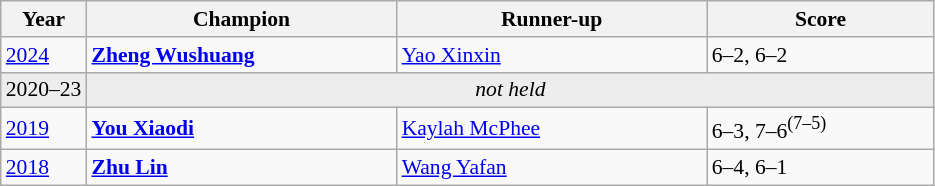<table class="wikitable" style="font-size:90%">
<tr>
<th>Year</th>
<th width="200">Champion</th>
<th width="200">Runner-up</th>
<th width="145">Score</th>
</tr>
<tr>
<td><a href='#'>2024</a></td>
<td> <strong><a href='#'>Zheng Wushuang</a></strong></td>
<td> <a href='#'>Yao Xinxin</a></td>
<td>6–2, 6–2</td>
</tr>
<tr>
<td style="background:#ededed">2020–23</td>
<td colspan=3 align=center style="background:#ededed"><em>not held</em></td>
</tr>
<tr>
<td><a href='#'>2019</a></td>
<td> <strong><a href='#'>You Xiaodi</a></strong></td>
<td> <a href='#'>Kaylah McPhee</a></td>
<td>6–3, 7–6<sup>(7–5)</sup></td>
</tr>
<tr>
<td><a href='#'>2018</a></td>
<td> <strong><a href='#'>Zhu Lin</a></strong></td>
<td> <a href='#'>Wang Yafan</a></td>
<td>6–4, 6–1</td>
</tr>
</table>
